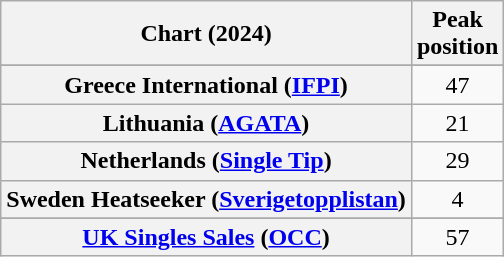<table class="wikitable sortable plainrowheaders" style="text-align:center">
<tr>
<th scope="col">Chart (2024)</th>
<th scope="col">Peak<br>position</th>
</tr>
<tr>
</tr>
<tr>
</tr>
<tr>
</tr>
<tr>
<th scope="row">Greece International (<a href='#'>IFPI</a>)</th>
<td>47</td>
</tr>
<tr>
<th scope="row">Lithuania (<a href='#'>AGATA</a>)</th>
<td>21</td>
</tr>
<tr>
<th scope="row">Netherlands (<a href='#'>Single Tip</a>)</th>
<td>29</td>
</tr>
<tr>
<th scope="row">Sweden Heatseeker (<a href='#'>Sverigetopplistan</a>)</th>
<td>4</td>
</tr>
<tr>
</tr>
<tr>
</tr>
<tr>
<th scope="row"><a href='#'>UK Singles Sales</a> (<a href='#'>OCC</a>)</th>
<td>57</td>
</tr>
</table>
